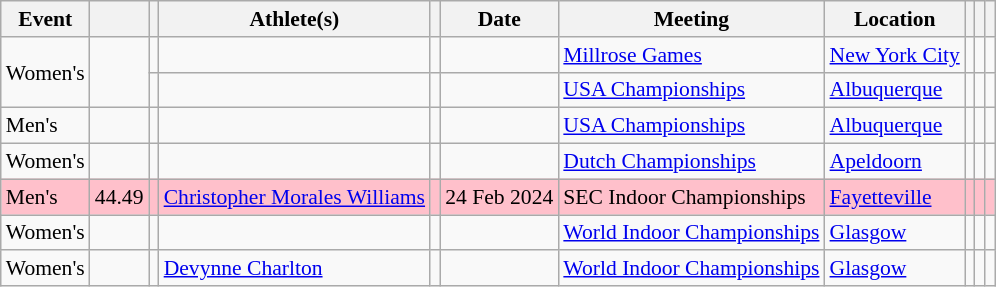<table class="wikitable sortable plainrowheaders" style="font-size:90%;">
<tr>
<th>Event</th>
<th></th>
<th class="unsortable"></th>
<th>Athlete(s)</th>
<th></th>
<th>Date</th>
<th>Meeting</th>
<th>Location</th>
<th></th>
<th class="unsortable"></th>
<th class="unsortable"></th>
</tr>
<tr>
<td rowspan="2">Women's </td>
<td rowspan="2" data-sort-value="1Secs00210.60"></td>
<td></td>
<td></td>
<td></td>
<td></td>
<td><a href='#'>Millrose Games</a></td>
<td><a href='#'>New York City</a></td>
<td></td>
<td></td>
<td></td>
</tr>
<tr>
<td></td>
<td></td>
<td></td>
<td></td>
<td><a href='#'>USA Championships</a></td>
<td><a href='#'>Albuquerque</a></td>
<td></td>
<td></td>
<td></td>
</tr>
<tr>
<td>Men's </td>
<td></td>
<td></td>
<td></td>
<td></td>
<td></td>
<td><a href='#'>USA Championships</a></td>
<td><a href='#'>Albuquerque</a></td>
<td></td>
<td></td>
<td></td>
</tr>
<tr>
<td>Women's </td>
<td></td>
<td></td>
<td></td>
<td></td>
<td></td>
<td><a href='#'>Dutch Championships</a></td>
<td><a href='#'>Apeldoorn</a></td>
<td></td>
<td></td>
<td></td>
</tr>
<tr bgcolor=pink |>
<td align="left">Men's </td>
<td align="right">44.49</td>
<td></td>
<td><a href='#'>Christopher Morales Williams</a></td>
<td></td>
<td>24 Feb 2024</td>
<td>SEC Indoor Championships</td>
<td><a href='#'>Fayetteville</a></td>
<td></td>
<td></td>
<td></td>
</tr>
<tr>
<td>Women's </td>
<td></td>
<td></td>
<td></td>
<td></td>
<td></td>
<td><a href='#'>World Indoor Championships</a></td>
<td><a href='#'>Glasgow</a></td>
<td></td>
<td></td>
<td></td>
</tr>
<tr>
<td>Women's </td>
<td></td>
<td></td>
<td><a href='#'>Devynne Charlton</a></td>
<td></td>
<td></td>
<td><a href='#'>World Indoor Championships</a></td>
<td><a href='#'>Glasgow</a></td>
<td></td>
<td></td>
<td></td>
</tr>
</table>
